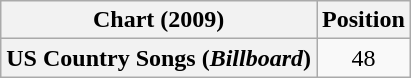<table class="wikitable plainrowheaders" style="text-align:center">
<tr>
<th scope="col">Chart (2009)</th>
<th scope="col">Position</th>
</tr>
<tr>
<th scope="row">US Country Songs (<em>Billboard</em>)</th>
<td>48</td>
</tr>
</table>
